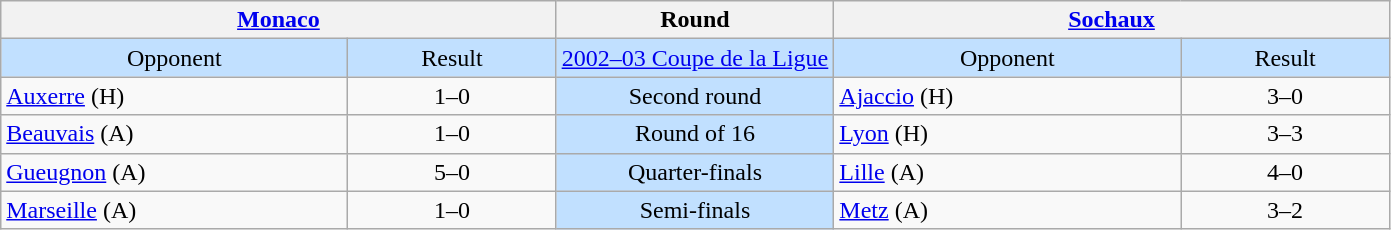<table class="wikitable" style="text-align:center; white-space:nowrap;">
<tr>
<th colspan="2"><a href='#'>Monaco</a></th>
<th>Round</th>
<th colspan="2"><a href='#'>Sochaux</a></th>
</tr>
<tr style="background:#C1E0FF;">
<td style="width:25%;">Opponent</td>
<td style="width:15%;">Result</td>
<td><a href='#'>2002–03 Coupe de la Ligue</a></td>
<td style="width:25%;">Opponent</td>
<td style="width:15%;">Result</td>
</tr>
<tr>
<td style="text-align:left"><a href='#'>Auxerre</a> (H)</td>
<td>1–0</td>
<td style="background:#C1E0FF;">Second round</td>
<td style="text-align:left"><a href='#'>Ajaccio</a> (H)</td>
<td>3–0</td>
</tr>
<tr>
<td style="text-align:left"><a href='#'>Beauvais</a> (A)</td>
<td>1–0</td>
<td style="background:#C1E0FF;">Round of 16</td>
<td style="text-align:left"><a href='#'>Lyon</a> (H)</td>
<td>3–3  </td>
</tr>
<tr>
<td style="text-align:left"><a href='#'>Gueugnon</a> (A)</td>
<td>5–0</td>
<td style="background:#C1E0FF;">Quarter-finals</td>
<td style="text-align:left"><a href='#'>Lille</a> (A)</td>
<td>4–0 </td>
</tr>
<tr>
<td style="text-align:left"><a href='#'>Marseille</a> (A)</td>
<td>1–0</td>
<td style="background:#C1E0FF;">Semi-finals</td>
<td style="text-align:left"><a href='#'>Metz</a> (A)</td>
<td>3–2 </td>
</tr>
</table>
